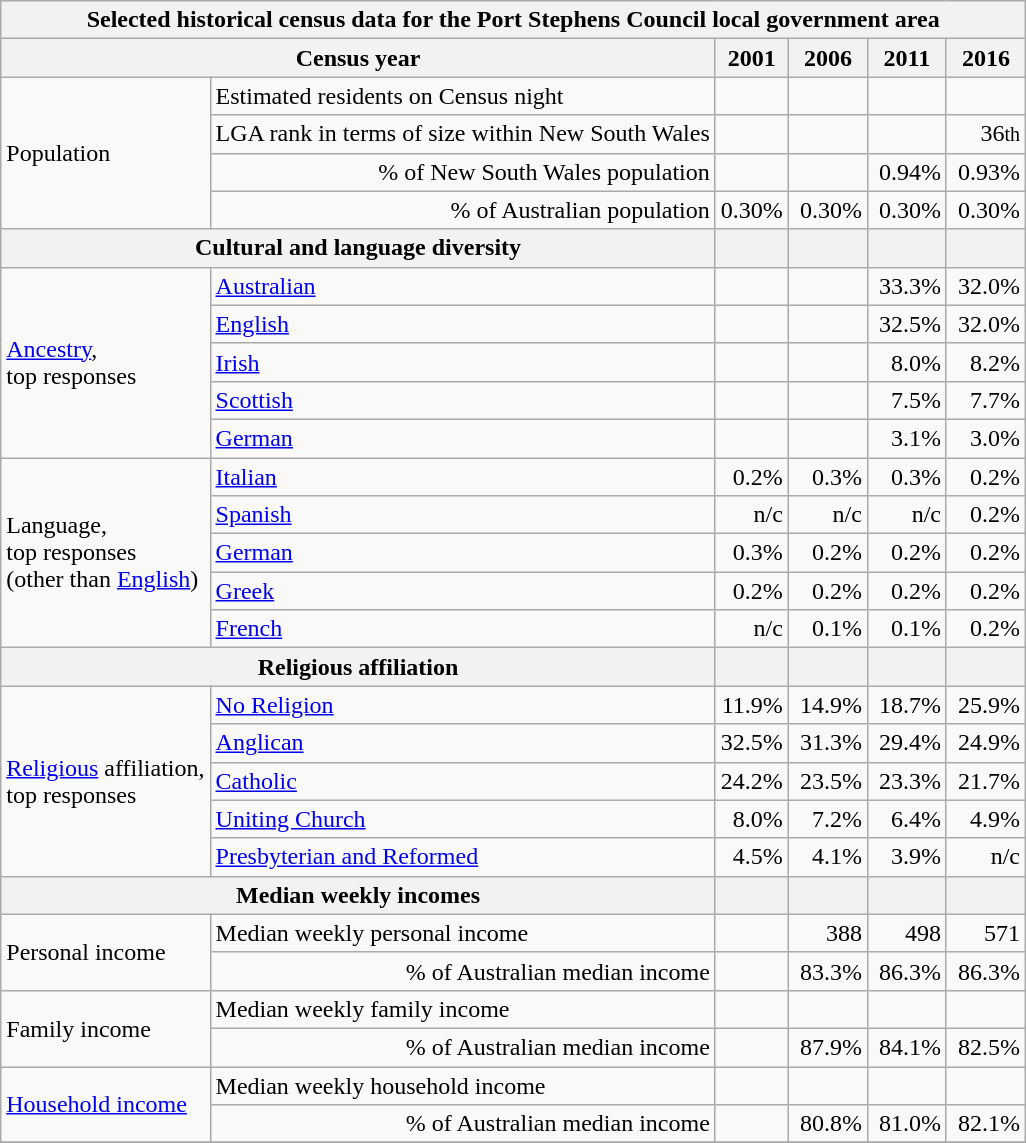<table class="wikitable">
<tr>
<th colspan=7>Selected historical census data for the Port Stephens Council local government area</th>
</tr>
<tr>
<th colspan=3>Census year</th>
<th>2001</th>
<th>2006</th>
<th>2011</th>
<th>2016</th>
</tr>
<tr>
<td rowspan=4 colspan="2">Population</td>
<td>Estimated residents on Census night</td>
<td align="right"></td>
<td align="right"></td>
<td align="right"></td>
<td align="right"></td>
</tr>
<tr>
<td align="right">LGA rank in terms of size within New South Wales</td>
<td align="right"></td>
<td align="right"></td>
<td align="right"></td>
<td align="right">36<small>th</small></td>
</tr>
<tr>
<td align="right">% of New South Wales population</td>
<td align="right"></td>
<td align="right"></td>
<td align="right">0.94%</td>
<td align="right"> 0.93%</td>
</tr>
<tr>
<td align="right">% of Australian population</td>
<td align="right">0.30%</td>
<td align="right"> 0.30%</td>
<td align="right"> 0.30%</td>
<td align="right"> 0.30%</td>
</tr>
<tr>
<th colspan=3>Cultural and language diversity</th>
<th></th>
<th></th>
<th></th>
<th></th>
</tr>
<tr>
<td rowspan=5 colspan=2><a href='#'>Ancestry</a>,<br>top responses</td>
<td><a href='#'>Australian</a></td>
<td align="right"></td>
<td align="right"></td>
<td align="right">33.3%</td>
<td align="right"> 32.0%</td>
</tr>
<tr>
<td><a href='#'>English</a></td>
<td align="right"></td>
<td align="right"></td>
<td align="right">32.5%</td>
<td align="right"> 32.0%</td>
</tr>
<tr>
<td><a href='#'>Irish</a></td>
<td align="right"></td>
<td align="right"></td>
<td align="right">8.0%</td>
<td align="right"> 8.2%</td>
</tr>
<tr>
<td><a href='#'>Scottish</a></td>
<td align="right"></td>
<td align="right"></td>
<td align="right">7.5%</td>
<td align="right"> 7.7%</td>
</tr>
<tr>
<td><a href='#'>German</a></td>
<td align="right"></td>
<td align="right"></td>
<td align="right">3.1%</td>
<td align="right"> 3.0%</td>
</tr>
<tr>
<td rowspan=5 colspan=2>Language,<br>top responses<br>(other than <a href='#'>English</a>)</td>
<td><a href='#'>Italian</a></td>
<td align="right">0.2%</td>
<td align="right"> 0.3%</td>
<td align="right"> 0.3%</td>
<td align="right"> 0.2%</td>
</tr>
<tr>
<td><a href='#'>Spanish</a></td>
<td align="right">n/c</td>
<td align="right"> n/c</td>
<td align="right"> n/c</td>
<td align="right"> 0.2%</td>
</tr>
<tr>
<td><a href='#'>German</a></td>
<td align="right">0.3%</td>
<td align="right"> 0.2%</td>
<td align="right"> 0.2%</td>
<td align="right"> 0.2%</td>
</tr>
<tr>
<td><a href='#'>Greek</a></td>
<td align="right">0.2%</td>
<td align="right"> 0.2%</td>
<td align="right"> 0.2%</td>
<td align="right"> 0.2%</td>
</tr>
<tr>
<td><a href='#'>French</a></td>
<td align="right">n/c</td>
<td align="right"> 0.1%</td>
<td align="right"> 0.1%</td>
<td align="right"> 0.2%</td>
</tr>
<tr>
<th colspan=3>Religious affiliation</th>
<th></th>
<th></th>
<th></th>
<th></th>
</tr>
<tr>
<td rowspan=5 colspan=2><a href='#'>Religious</a> affiliation,<br>top responses</td>
<td><a href='#'>No Religion</a></td>
<td align="right">11.9%</td>
<td align="right"> 14.9%</td>
<td align="right"> 18.7%</td>
<td align="right"> 25.9%</td>
</tr>
<tr>
<td><a href='#'>Anglican</a></td>
<td align="right">32.5%</td>
<td align="right"> 31.3%</td>
<td align="right"> 29.4%</td>
<td align="right"> 24.9%</td>
</tr>
<tr>
<td><a href='#'>Catholic</a></td>
<td align="right">24.2%</td>
<td align="right"> 23.5%</td>
<td align="right"> 23.3%</td>
<td align="right"> 21.7%</td>
</tr>
<tr>
<td><a href='#'>Uniting Church</a></td>
<td align="right">8.0%</td>
<td align="right"> 7.2%</td>
<td align="right"> 6.4%</td>
<td align="right"> 4.9%</td>
</tr>
<tr>
<td><a href='#'>Presbyterian and Reformed</a></td>
<td align="right">4.5%</td>
<td align="right"> 4.1%</td>
<td align="right"> 3.9%</td>
<td align="right"> n/c</td>
</tr>
<tr>
<th colspan=3>Median weekly incomes</th>
<th></th>
<th></th>
<th></th>
<th></th>
</tr>
<tr>
<td rowspan=2 colspan=2>Personal income</td>
<td>Median weekly personal income</td>
<td align="right"></td>
<td align="right">388</td>
<td align="right">498</td>
<td align="right">571</td>
</tr>
<tr>
<td align="right">% of Australian median income</td>
<td align="right"></td>
<td align="right">83.3%</td>
<td align="right"> 86.3%</td>
<td align="right"> 86.3%</td>
</tr>
<tr>
<td rowspan=2 colspan=2>Family income</td>
<td>Median weekly family income</td>
<td align="right"></td>
<td align="right"></td>
<td align="right"></td>
<td align="right"></td>
</tr>
<tr>
<td align="right">% of Australian median income</td>
<td align="right"></td>
<td align="right">87.9%</td>
<td align="right"> 84.1%</td>
<td align="right"> 82.5%</td>
</tr>
<tr>
<td rowspan=2 colspan=2><a href='#'>Household income</a></td>
<td>Median weekly household income</td>
<td align="right"></td>
<td align="right"></td>
<td align="right"></td>
<td align="right"></td>
</tr>
<tr>
<td align="right">% of Australian median income</td>
<td align="right"></td>
<td align="right">80.8%</td>
<td align="right"> 81.0%</td>
<td align="right"> 82.1%</td>
</tr>
<tr>
</tr>
</table>
